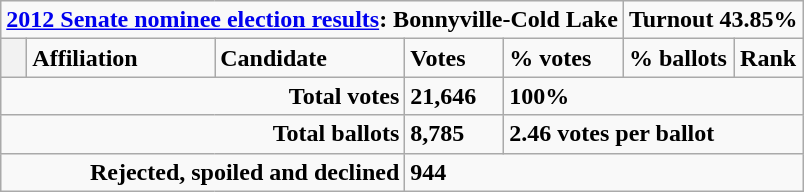<table class="wikitable">
<tr>
<td colspan="5" align=center><strong><a href='#'>2012 Senate nominee election results</a>: Bonnyville-Cold Lake</strong></td>
<td colspan="2"><strong>Turnout 43.85%</strong></td>
</tr>
<tr>
<th style="width: 10px;"></th>
<td><strong>Affiliation</strong></td>
<td><strong>Candidate</strong></td>
<td><strong>Votes</strong></td>
<td><strong>% votes</strong></td>
<td><strong>% ballots</strong></td>
<td><strong>Rank</strong><br>











</td>
</tr>
<tr>
<td colspan="3" align="right"><strong>Total votes</strong></td>
<td><strong>21,646</strong></td>
<td colspan="3"><strong>100%</strong></td>
</tr>
<tr>
<td colspan="3" align="right"><strong>Total ballots</strong></td>
<td><strong>8,785</strong></td>
<td colspan="3"><strong>2.46 votes per ballot</strong></td>
</tr>
<tr>
<td colspan="3" align="right"><strong>Rejected, spoiled and declined</strong></td>
<td colspan="4"><strong>944</strong></td>
</tr>
</table>
